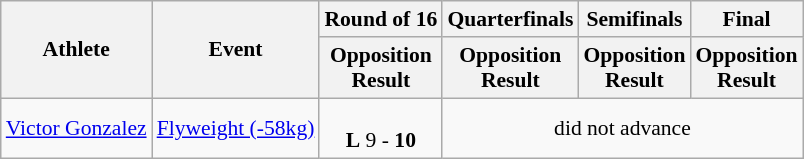<table class="wikitable" style="font-size:90%">
<tr>
<th rowspan=2>Athlete</th>
<th rowspan=2>Event</th>
<th>Round of 16</th>
<th>Quarterfinals</th>
<th>Semifinals</th>
<th>Final</th>
</tr>
<tr>
<th>Opposition<br>Result</th>
<th>Opposition<br>Result</th>
<th>Opposition<br>Result</th>
<th>Opposition<br>Result</th>
</tr>
<tr>
<td><a href='#'>Victor Gonzalez</a></td>
<td><a href='#'>Flyweight (-58kg)</a></td>
<td align=center><br><strong>L</strong> 9 - <strong>10</strong></td>
<td align=center colspan="7">did not advance</td>
</tr>
</table>
